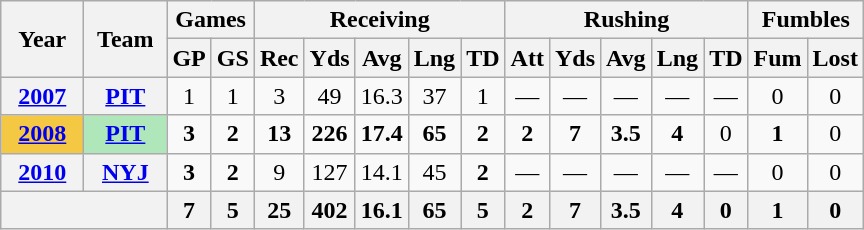<table class=wikitable style="text-align:center;">
<tr>
<th rowspan="2">Year</th>
<th rowspan="2">Team</th>
<th colspan="2">Games</th>
<th colspan="5">Receiving</th>
<th colspan="5">Rushing</th>
<th colspan="2">Fumbles</th>
</tr>
<tr>
<th>GP</th>
<th>GS</th>
<th>Rec</th>
<th>Yds</th>
<th>Avg</th>
<th>Lng</th>
<th>TD</th>
<th>Att</th>
<th>Yds</th>
<th>Avg</th>
<th>Lng</th>
<th>TD</th>
<th>Fum</th>
<th>Lost</th>
</tr>
<tr>
<th><a href='#'>2007</a></th>
<th><a href='#'>PIT</a></th>
<td>1</td>
<td>1</td>
<td>3</td>
<td>49</td>
<td>16.3</td>
<td>37</td>
<td>1</td>
<td>—</td>
<td>—</td>
<td>—</td>
<td>—</td>
<td>—</td>
<td>0</td>
<td>0</td>
</tr>
<tr>
<th style="background:#f4c842; width:3em;"><a href='#'>2008</a></th>
<th style="background:#afe6ba; width:3em;"><a href='#'>PIT</a></th>
<td><strong>3</strong></td>
<td><strong>2</strong></td>
<td><strong>13</strong></td>
<td><strong>226</strong></td>
<td><strong>17.4</strong></td>
<td><strong>65</strong></td>
<td><strong>2</strong></td>
<td><strong>2</strong></td>
<td><strong>7</strong></td>
<td><strong>3.5</strong></td>
<td><strong>4</strong></td>
<td>0</td>
<td><strong>1</strong></td>
<td>0</td>
</tr>
<tr>
<th><a href='#'>2010</a></th>
<th><a href='#'>NYJ</a></th>
<td><strong>3</strong></td>
<td><strong>2</strong></td>
<td>9</td>
<td>127</td>
<td>14.1</td>
<td>45</td>
<td><strong>2</strong></td>
<td>—</td>
<td>—</td>
<td>—</td>
<td>—</td>
<td>—</td>
<td>0</td>
<td>0</td>
</tr>
<tr>
<th colspan="2"></th>
<th>7</th>
<th>5</th>
<th>25</th>
<th>402</th>
<th>16.1</th>
<th>65</th>
<th>5</th>
<th>2</th>
<th>7</th>
<th>3.5</th>
<th>4</th>
<th>0</th>
<th>1</th>
<th>0</th>
</tr>
</table>
